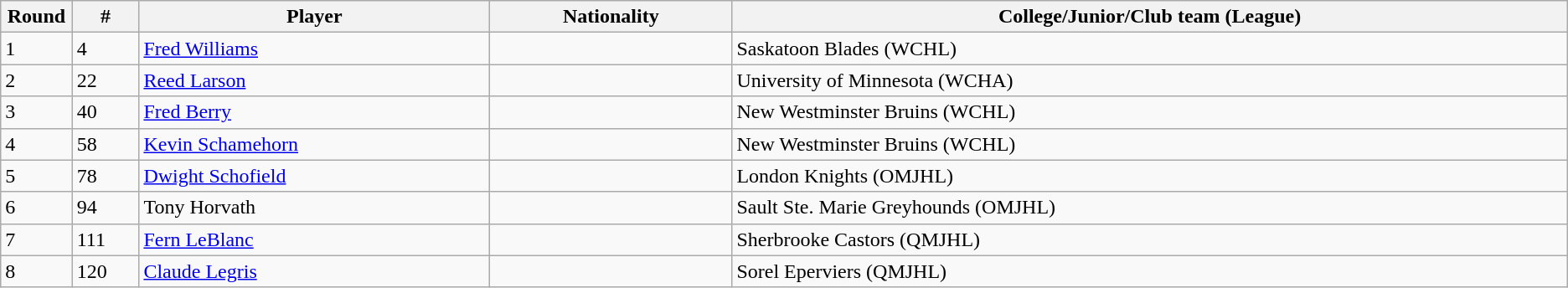<table class="wikitable">
<tr align="center">
<th bgcolor="#DDDDFF" width="4.0%">Round</th>
<th bgcolor="#DDDDFF" width="4.0%">#</th>
<th bgcolor="#DDDDFF" width="21.0%">Player</th>
<th bgcolor="#DDDDFF" width="14.5%">Nationality</th>
<th bgcolor="#DDDDFF" width="50.0%">College/Junior/Club team (League)</th>
</tr>
<tr>
<td>1</td>
<td>4</td>
<td><a href='#'>Fred Williams</a></td>
<td></td>
<td>Saskatoon Blades (WCHL)</td>
</tr>
<tr>
<td>2</td>
<td>22</td>
<td><a href='#'>Reed Larson</a></td>
<td></td>
<td>University of Minnesota (WCHA)</td>
</tr>
<tr>
<td>3</td>
<td>40</td>
<td><a href='#'>Fred Berry</a></td>
<td></td>
<td>New Westminster Bruins (WCHL)</td>
</tr>
<tr>
<td>4</td>
<td>58</td>
<td><a href='#'>Kevin Schamehorn</a></td>
<td></td>
<td>New Westminster Bruins (WCHL)</td>
</tr>
<tr>
<td>5</td>
<td>78</td>
<td><a href='#'>Dwight Schofield</a></td>
<td></td>
<td>London Knights (OMJHL)</td>
</tr>
<tr>
<td>6</td>
<td>94</td>
<td>Tony Horvath</td>
<td></td>
<td>Sault Ste. Marie Greyhounds (OMJHL)</td>
</tr>
<tr>
<td>7</td>
<td>111</td>
<td><a href='#'>Fern LeBlanc</a></td>
<td></td>
<td>Sherbrooke Castors (QMJHL)</td>
</tr>
<tr>
<td>8</td>
<td>120</td>
<td><a href='#'>Claude Legris</a></td>
<td></td>
<td>Sorel Eperviers (QMJHL)</td>
</tr>
</table>
